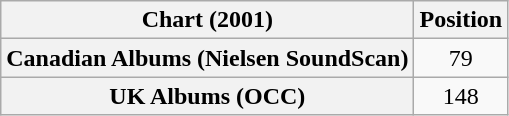<table class="wikitable plainrowheaders" style="text-align:center">
<tr>
<th scope="col">Chart (2001)</th>
<th scope="col">Position</th>
</tr>
<tr>
<th scope="row">Canadian Albums (Nielsen SoundScan)</th>
<td>79</td>
</tr>
<tr>
<th scope="row">UK Albums (OCC)</th>
<td>148</td>
</tr>
</table>
